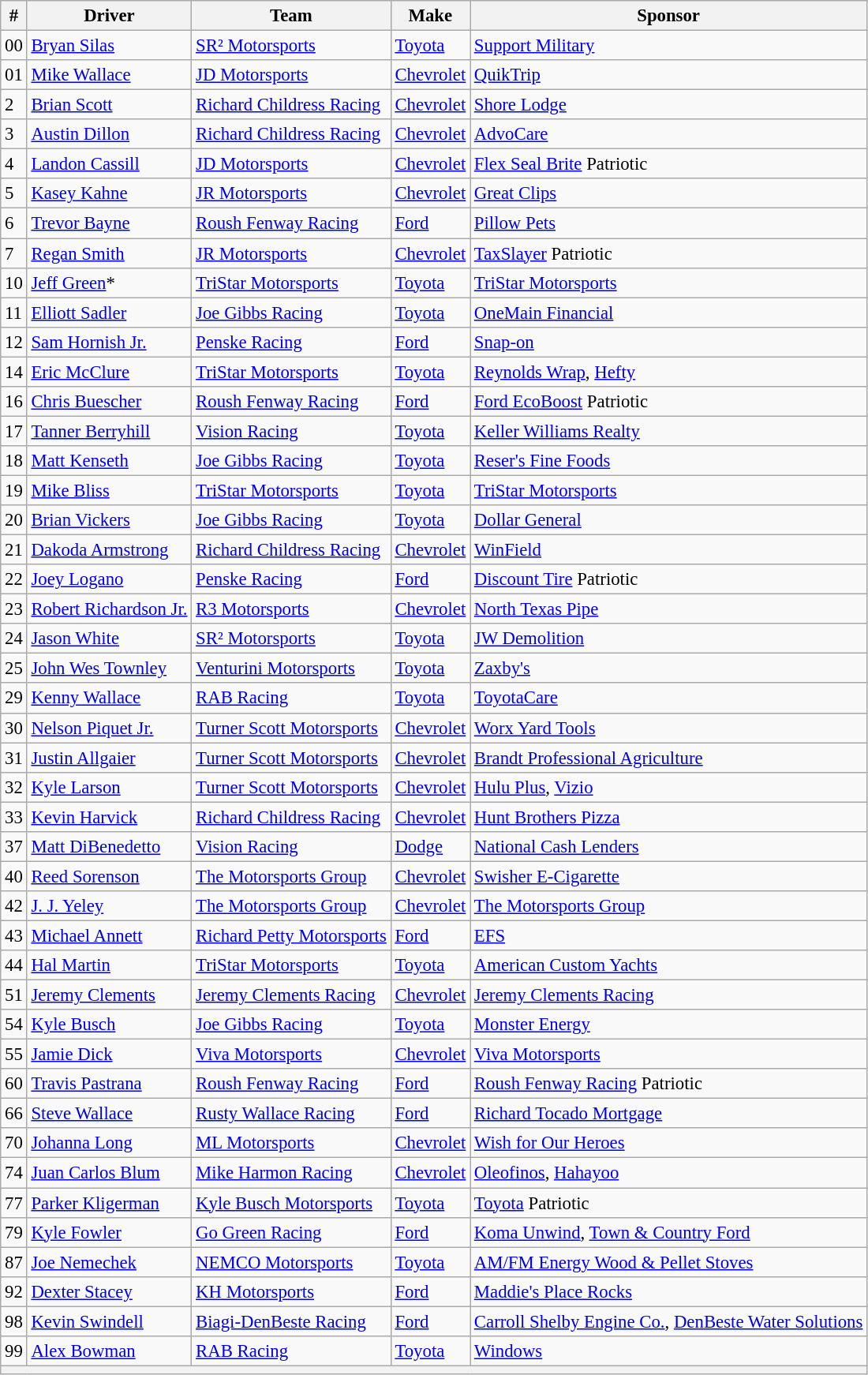<table class="wikitable" style="font-size:95%">
<tr>
<th>#</th>
<th>Driver</th>
<th>Team</th>
<th>Make</th>
<th>Sponsor</th>
</tr>
<tr>
<td>00</td>
<td><a href='#'>Bryan Silas</a></td>
<td><a href='#'>SR² Motorsports</a></td>
<td><a href='#'>Toyota</a></td>
<td><a href='#'>Support Military</a></td>
</tr>
<tr>
<td>01</td>
<td><a href='#'>Mike Wallace</a></td>
<td><a href='#'>JD Motorsports</a></td>
<td><a href='#'>Chevrolet</a></td>
<td><a href='#'>QuikTrip</a></td>
</tr>
<tr>
<td>2</td>
<td><a href='#'>Brian Scott</a></td>
<td><a href='#'>Richard Childress Racing</a></td>
<td><a href='#'>Chevrolet</a></td>
<td><a href='#'>Shore Lodge</a></td>
</tr>
<tr>
<td>3</td>
<td><a href='#'>Austin Dillon</a></td>
<td><a href='#'>Richard Childress Racing</a></td>
<td><a href='#'>Chevrolet</a></td>
<td><a href='#'>AdvoCare</a></td>
</tr>
<tr>
<td>4</td>
<td><a href='#'>Landon Cassill</a></td>
<td><a href='#'>JD Motorsports</a></td>
<td><a href='#'>Chevrolet</a></td>
<td><a href='#'>Flex Seal Brite</a> Patriotic</td>
</tr>
<tr>
<td>5</td>
<td><a href='#'>Kasey Kahne</a></td>
<td><a href='#'>JR Motorsports</a></td>
<td><a href='#'>Chevrolet</a></td>
<td><a href='#'>Great Clips</a></td>
</tr>
<tr>
<td>6</td>
<td><a href='#'>Trevor Bayne</a></td>
<td><a href='#'>Roush Fenway Racing</a></td>
<td><a href='#'>Ford</a></td>
<td><a href='#'>Pillow Pets</a></td>
</tr>
<tr>
<td>7</td>
<td><a href='#'>Regan Smith</a></td>
<td><a href='#'>JR Motorsports</a></td>
<td><a href='#'>Chevrolet</a></td>
<td><a href='#'>TaxSlayer</a> Patriotic</td>
</tr>
<tr>
<td>10</td>
<td><a href='#'>Jeff Green</a>*</td>
<td><a href='#'>TriStar Motorsports</a></td>
<td><a href='#'>Toyota</a></td>
<td><a href='#'>TriStar Motorsports</a></td>
</tr>
<tr>
<td>11</td>
<td><a href='#'>Elliott Sadler</a></td>
<td><a href='#'>Joe Gibbs Racing</a></td>
<td><a href='#'>Toyota</a></td>
<td><a href='#'>OneMain Financial</a></td>
</tr>
<tr>
<td>12</td>
<td><a href='#'>Sam Hornish Jr.</a></td>
<td><a href='#'>Penske Racing</a></td>
<td><a href='#'>Ford</a></td>
<td><a href='#'>Snap-on</a></td>
</tr>
<tr>
<td>14</td>
<td><a href='#'>Eric McClure</a></td>
<td><a href='#'>TriStar Motorsports</a></td>
<td><a href='#'>Toyota</a></td>
<td><a href='#'>Reynolds Wrap</a>, <a href='#'>Hefty</a></td>
</tr>
<tr>
<td>16</td>
<td><a href='#'>Chris Buescher</a></td>
<td><a href='#'>Roush Fenway Racing</a></td>
<td><a href='#'>Ford</a></td>
<td><a href='#'>Ford EcoBoost</a> Patriotic</td>
</tr>
<tr>
<td>17</td>
<td><a href='#'>Tanner Berryhill</a></td>
<td><a href='#'>Vision Racing</a></td>
<td><a href='#'>Toyota</a></td>
<td><a href='#'>Keller Williams Realty</a></td>
</tr>
<tr>
<td>18</td>
<td><a href='#'>Matt Kenseth</a></td>
<td><a href='#'>Joe Gibbs Racing</a></td>
<td><a href='#'>Toyota</a></td>
<td><a href='#'>Reser's Fine Foods</a></td>
</tr>
<tr>
<td>19</td>
<td><a href='#'>Mike Bliss</a></td>
<td><a href='#'>TriStar Motorsports</a></td>
<td><a href='#'>Toyota</a></td>
<td><a href='#'>TriStar Motorsports</a></td>
</tr>
<tr>
<td>20</td>
<td><a href='#'>Brian Vickers</a></td>
<td><a href='#'>Joe Gibbs Racing</a></td>
<td><a href='#'>Toyota</a></td>
<td><a href='#'>Dollar General</a></td>
</tr>
<tr>
<td>21</td>
<td><a href='#'>Dakoda Armstrong</a></td>
<td><a href='#'>Richard Childress Racing</a></td>
<td><a href='#'>Chevrolet</a></td>
<td><a href='#'>WinField</a></td>
</tr>
<tr>
<td>22</td>
<td><a href='#'>Joey Logano</a></td>
<td><a href='#'>Penske Racing</a></td>
<td><a href='#'>Ford</a></td>
<td><a href='#'>Discount Tire</a> Patriotic</td>
</tr>
<tr>
<td>23</td>
<td><a href='#'>Robert Richardson Jr.</a></td>
<td><a href='#'>R3 Motorsports</a></td>
<td><a href='#'>Chevrolet</a></td>
<td><a href='#'>North Texas Pipe</a></td>
</tr>
<tr>
<td>24</td>
<td><a href='#'>Jason White</a></td>
<td><a href='#'>SR² Motorsports</a></td>
<td><a href='#'>Toyota</a></td>
<td><a href='#'>JW Demolition</a></td>
</tr>
<tr>
<td>25</td>
<td><a href='#'>John Wes Townley</a></td>
<td><a href='#'>Venturini Motorsports</a></td>
<td><a href='#'>Toyota</a></td>
<td><a href='#'>Zaxby's</a></td>
</tr>
<tr>
<td>29</td>
<td><a href='#'>Kenny Wallace</a></td>
<td><a href='#'>RAB Racing</a></td>
<td><a href='#'>Toyota</a></td>
<td><a href='#'>ToyotaCare</a></td>
</tr>
<tr>
<td>30</td>
<td><a href='#'>Nelson Piquet Jr.</a></td>
<td><a href='#'>Turner Scott Motorsports</a></td>
<td><a href='#'>Chevrolet</a></td>
<td><a href='#'>Worx Yard Tools</a></td>
</tr>
<tr>
<td>31</td>
<td><a href='#'>Justin Allgaier</a></td>
<td><a href='#'>Turner Scott Motorsports</a></td>
<td><a href='#'>Chevrolet</a></td>
<td><a href='#'>Brandt Professional Agriculture</a></td>
</tr>
<tr>
<td>32</td>
<td><a href='#'>Kyle Larson</a></td>
<td><a href='#'>Turner Scott Motorsports</a></td>
<td><a href='#'>Chevrolet</a></td>
<td><a href='#'>Hulu Plus</a>, <a href='#'>Vizio</a></td>
</tr>
<tr>
<td>33</td>
<td><a href='#'>Kevin Harvick</a></td>
<td><a href='#'>Richard Childress Racing</a></td>
<td><a href='#'>Chevrolet</a></td>
<td><a href='#'>Hunt Brothers Pizza</a></td>
</tr>
<tr>
<td>37</td>
<td><a href='#'>Matt DiBenedetto</a></td>
<td><a href='#'>Vision Racing</a></td>
<td><a href='#'>Dodge</a></td>
<td><a href='#'>National Cash Lenders</a></td>
</tr>
<tr>
<td>40</td>
<td><a href='#'>Reed Sorenson</a></td>
<td><a href='#'>The Motorsports Group</a></td>
<td><a href='#'>Chevrolet</a></td>
<td><a href='#'>Swisher E-Cigarette</a></td>
</tr>
<tr>
<td>42</td>
<td><a href='#'>J. J. Yeley</a></td>
<td><a href='#'>The Motorsports Group</a></td>
<td><a href='#'>Chevrolet</a></td>
<td><a href='#'>The Motorsports Group</a></td>
</tr>
<tr>
<td>43</td>
<td><a href='#'>Michael Annett</a></td>
<td><a href='#'>Richard Petty Motorsports</a></td>
<td><a href='#'>Ford</a></td>
<td><a href='#'>EFS</a></td>
</tr>
<tr>
<td>44</td>
<td><a href='#'>Hal Martin</a></td>
<td><a href='#'>TriStar Motorsports</a></td>
<td><a href='#'>Toyota</a></td>
<td><a href='#'>American Custom Yachts</a></td>
</tr>
<tr>
<td>51</td>
<td><a href='#'>Jeremy Clements</a></td>
<td><a href='#'>Jeremy Clements Racing</a></td>
<td><a href='#'>Chevrolet</a></td>
<td><a href='#'>Jeremy Clements Racing</a></td>
</tr>
<tr>
<td>54</td>
<td><a href='#'>Kyle Busch</a></td>
<td><a href='#'>Joe Gibbs Racing</a></td>
<td><a href='#'>Toyota</a></td>
<td><a href='#'>Monster Energy</a></td>
</tr>
<tr>
<td>55</td>
<td><a href='#'>Jamie Dick</a></td>
<td><a href='#'>Viva Motorsports</a></td>
<td><a href='#'>Chevrolet</a></td>
<td><a href='#'>Viva Motorsports</a></td>
</tr>
<tr>
<td>60</td>
<td><a href='#'>Travis Pastrana</a></td>
<td><a href='#'>Roush Fenway Racing</a></td>
<td><a href='#'>Ford</a></td>
<td><a href='#'>Roush Fenway Racing</a> Patriotic</td>
</tr>
<tr>
<td>66</td>
<td><a href='#'>Steve Wallace</a></td>
<td><a href='#'>Rusty Wallace Racing</a></td>
<td><a href='#'>Ford</a></td>
<td><a href='#'>Richard Tocado Mortgage</a></td>
</tr>
<tr>
<td>70</td>
<td><a href='#'>Johanna Long</a></td>
<td><a href='#'>ML Motorsports</a></td>
<td><a href='#'>Chevrolet</a></td>
<td><a href='#'>Wish for Our Heroes</a></td>
</tr>
<tr>
<td>74</td>
<td><a href='#'>Juan Carlos Blum</a></td>
<td><a href='#'>Mike Harmon Racing</a></td>
<td><a href='#'>Chevrolet</a></td>
<td><a href='#'>Oleofinos</a>, <a href='#'>Hahayoo</a></td>
</tr>
<tr>
<td>77</td>
<td><a href='#'>Parker Kligerman</a></td>
<td><a href='#'>Kyle Busch Motorsports</a></td>
<td><a href='#'>Toyota</a></td>
<td><a href='#'>Toyota</a> Patriotic</td>
</tr>
<tr>
<td>79</td>
<td><a href='#'>Kyle Fowler</a></td>
<td><a href='#'>Go Green Racing</a></td>
<td><a href='#'>Ford</a></td>
<td><a href='#'>Koma Unwind</a>, <a href='#'>Town & Country Ford</a></td>
</tr>
<tr>
<td>87</td>
<td><a href='#'>Joe Nemechek</a></td>
<td><a href='#'>NEMCO Motorsports</a></td>
<td><a href='#'>Toyota</a></td>
<td><a href='#'>AM/FM Energy Wood & Pellet Stoves</a></td>
</tr>
<tr>
<td>92</td>
<td><a href='#'>Dexter Stacey</a></td>
<td><a href='#'>KH Motorsports</a></td>
<td><a href='#'>Ford</a></td>
<td><a href='#'>Maddie's Place Rocks</a></td>
</tr>
<tr>
<td>98</td>
<td><a href='#'>Kevin Swindell</a></td>
<td><a href='#'>Biagi-DenBeste Racing</a></td>
<td><a href='#'>Ford</a></td>
<td><a href='#'>Carroll Shelby Engine Co.</a>, <a href='#'>DenBeste Water Solutions</a></td>
</tr>
<tr>
<td>99</td>
<td><a href='#'>Alex Bowman</a></td>
<td><a href='#'>RAB Racing</a></td>
<td><a href='#'>Toyota</a></td>
<td><a href='#'>Windows</a></td>
</tr>
<tr>
<th colspan="5"></th>
</tr>
</table>
